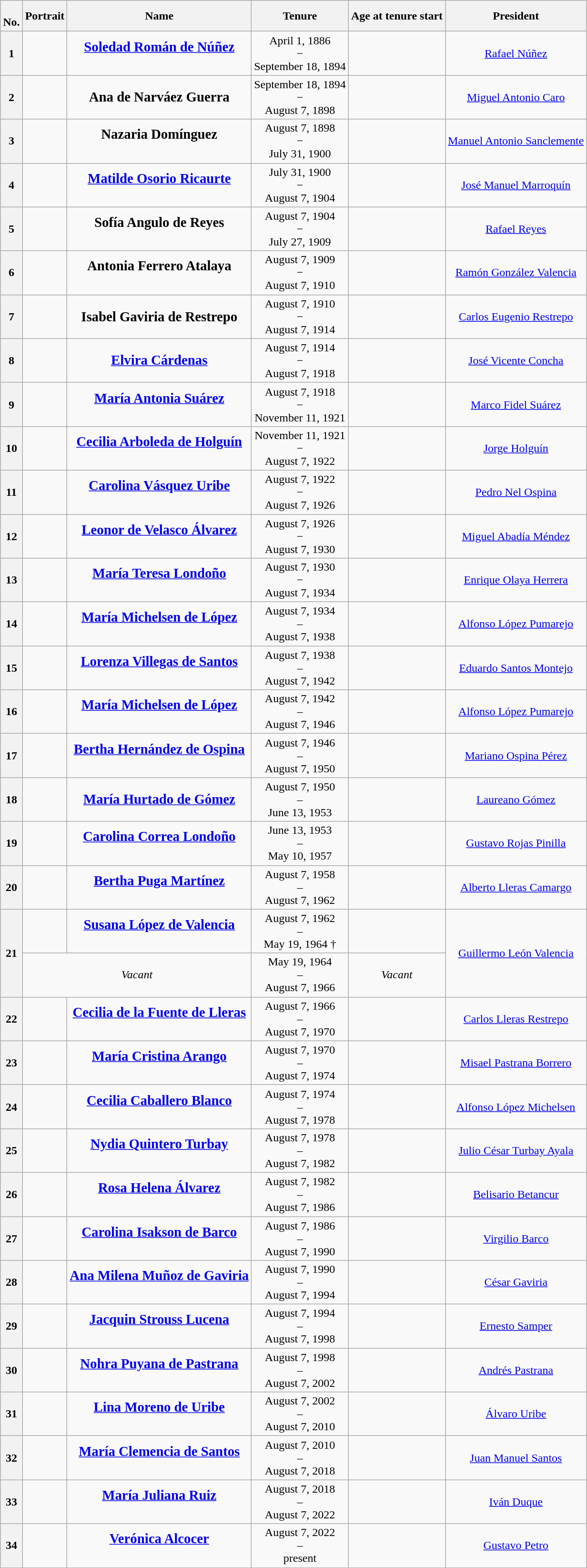<table class="wikitable sortable" style="text-align:Center;">
<tr>
<th class="unsortable"><abbr><br>No.</abbr><br></th>
<th class="unsortable">Portrait</th>
<th class="unsortable">Name</th>
<th class="unsortable">Tenure</th>
<th>Age at tenure start</th>
<th class="unsortable">President<br></th>
</tr>
<tr>
<th>1</th>
<td></td>
<td><big><strong><a href='#'>Soledad Román de Núñez</a></strong></big><br><br></td>
<td>April 1, 1886<br>−<br>September 18, 1894</td>
<td></td>
<td><a href='#'>Rafael Núñez</a><br></td>
</tr>
<tr>
<th>2</th>
<td></td>
<td><big><strong>Ana de Narváez Guerra</strong></big></td>
<td>September 18, 1894<br>−<br>August 7, 1898</td>
<td></td>
<td><a href='#'>Miguel Antonio Caro</a><br></td>
</tr>
<tr>
<th>3</th>
<td></td>
<td><big><strong>Nazaria Domínguez</strong></big><br><br></td>
<td>August 7, 1898<br>−<br>July 31, 1900</td>
<td></td>
<td><a href='#'>Manuel Antonio Sanclemente</a></td>
</tr>
<tr>
<th>4</th>
<td></td>
<td><big><strong><a href='#'>Matilde Osorio Ricaurte</a></strong></big><br><br></td>
<td>July 31, 1900<br>−<br>August 7, 1904</td>
<td></td>
<td><a href='#'>José Manuel Marroquín</a></td>
</tr>
<tr>
<th>5</th>
<td></td>
<td><big><strong>Sofía Angulo de Reyes</strong></big><br><br></td>
<td>August 7, 1904<br>−<br>July 27, 1909</td>
<td></td>
<td><a href='#'>Rafael Reyes</a></td>
</tr>
<tr>
<th>6</th>
<td></td>
<td><big><strong>Antonia Ferrero Atalaya</strong></big><br><br></td>
<td>August 7, 1909<br>−<br>August 7, 1910</td>
<td></td>
<td><a href='#'>Ramón González Valencia</a><br></td>
</tr>
<tr>
<th>7</th>
<td></td>
<td><big><strong>Isabel Gaviria de Restrepo</strong></big></td>
<td>August 7, 1910<br>−<br>August 7, 1914</td>
<td></td>
<td><a href='#'>Carlos Eugenio Restrepo</a><br></td>
</tr>
<tr>
<th>8</th>
<td></td>
<td><big><strong><a href='#'>Elvira Cárdenas</a></strong></big><br></td>
<td>August 7, 1914<br>−<br>August 7, 1918</td>
<td></td>
<td><a href='#'>José Vicente Concha</a></td>
</tr>
<tr>
<th>9</th>
<td></td>
<td><big><strong><a href='#'>María Antonia Suárez</a></strong></big><br><br></td>
<td>August 7, 1918<br>−<br>November 11, 1921</td>
<td></td>
<td><a href='#'>Marco Fidel Suárez</a><br></td>
</tr>
<tr>
<th>10</th>
<td></td>
<td><big><strong><a href='#'>Cecilia Arboleda de Holguín</a></strong></big><br><br></td>
<td>November 11, 1921<br>−<br>August 7, 1922</td>
<td></td>
<td><a href='#'>Jorge Holguín</a><br></td>
</tr>
<tr>
<th>11</th>
<td></td>
<td><big><strong><a href='#'>Carolina Vásquez Uribe</a></strong></big><br><br></td>
<td>August 7, 1922<br>−<br>August 7, 1926</td>
<td></td>
<td><a href='#'>Pedro Nel Ospina</a></td>
</tr>
<tr>
<th>12</th>
<td></td>
<td><big><strong><a href='#'>Leonor de Velasco Álvarez</a></strong></big><br><br></td>
<td>August 7, 1926<br>−<br>August 7, 1930</td>
<td></td>
<td><a href='#'>Miguel Abadía Méndez</a><br></td>
</tr>
<tr>
<th>13</th>
<td></td>
<td><big><strong><a href='#'>María Teresa Londoño</a></strong></big><br><br></td>
<td>August 7, 1930<br>−<br>August 7, 1934</td>
<td></td>
<td><a href='#'>Enrique Olaya Herrera</a><br></td>
</tr>
<tr>
<th>14</th>
<td></td>
<td><big><strong><a href='#'>María Michelsen de López</a></strong></big><br><br></td>
<td>August 7, 1934<br>–<br>August 7, 1938</td>
<td></td>
<td><a href='#'>Alfonso López Pumarejo</a><br></td>
</tr>
<tr>
<th>15</th>
<td></td>
<td><big><strong><a href='#'>Lorenza Villegas de Santos</a></strong></big><br><br></td>
<td>August 7, 1938<br>–<br>August 7, 1942</td>
<td></td>
<td><a href='#'>Eduardo Santos Montejo</a><br></td>
</tr>
<tr>
<th>16</th>
<td></td>
<td><big><strong><a href='#'>María Michelsen de López</a></strong></big><br><br></td>
<td>August 7, 1942<br>–<br>August 7, 1946</td>
<td></td>
<td><a href='#'>Alfonso López Pumarejo</a><br></td>
</tr>
<tr>
<th>17</th>
<td></td>
<td><big><strong><a href='#'>Bertha Hernández de Ospina</a></strong></big><br><br></td>
<td>August 7, 1946<br>–<br>August 7, 1950</td>
<td></td>
<td><a href='#'>Mariano Ospina Pérez</a><br></td>
</tr>
<tr>
<th>18</th>
<td></td>
<td><big><strong><a href='#'>María Hurtado de Gómez</a></strong></big><br></td>
<td>August 7, 1950<br>–<br>June 13, 1953</td>
<td></td>
<td><a href='#'>Laureano Gómez</a><br></td>
</tr>
<tr>
<th>19</th>
<td></td>
<td><big><strong><a href='#'>Carolina Correa Londoño</a></strong></big><br><br></td>
<td>June 13, 1953<br>–<br>May 10, 1957</td>
<td></td>
<td><a href='#'>Gustavo Rojas Pinilla</a><br></td>
</tr>
<tr>
<th>20</th>
<td></td>
<td><big><strong><a href='#'>Bertha Puga Martínez</a></strong></big><s></s><br><br></td>
<td>August 7, 1958<br>–<br>August 7, 1962</td>
<td></td>
<td><a href='#'>Alberto Lleras Camargo</a><br></td>
</tr>
<tr>
<th rowspan="2">21</th>
<td></td>
<td><big><strong><a href='#'>Susana López de Valencia</a></strong></big><br><br></td>
<td>August 7, 1962<br>–<br>May 19, 1964 †</td>
<td></td>
<td rowspan="2"><a href='#'>Guillermo León Valencia</a><br></td>
</tr>
<tr>
<td colspan="2"><em>Vacant</em></td>
<td>May 19, 1964<br>–<br>August 7, 1966</td>
<td><em>Vacant</em></td>
</tr>
<tr>
<th>22</th>
<td></td>
<td><big><strong><a href='#'>Cecilia de la Fuente de Lleras</a></strong></big><s></s><br><br></td>
<td>August 7, 1966<br>–<br>August 7, 1970</td>
<td></td>
<td><a href='#'>Carlos Lleras Restrepo</a><br></td>
</tr>
<tr>
<th>23</th>
<td></td>
<td><big><strong><a href='#'>María Cristina Arango</a></strong></big><br><br></td>
<td>August 7, 1970<br>–<br>August 7, 1974</td>
<td></td>
<td><a href='#'>Misael Pastrana Borrero</a><br></td>
</tr>
<tr>
<th>24</th>
<td></td>
<td><big><strong><a href='#'>Cecilia Caballero Blanco</a></strong></big><br><br></td>
<td>August 7, 1974<br>–<br>August 7, 1978</td>
<td></td>
<td><a href='#'>Alfonso López Michelsen</a><br></td>
</tr>
<tr>
<th>25</th>
<td></td>
<td><big><strong><a href='#'>Nydia Quintero Turbay</a></strong></big><br><br></td>
<td>August 7, 1978<br>–<br>August 7, 1982</td>
<td></td>
<td><a href='#'>Julio César Turbay Ayala</a><br></td>
</tr>
<tr>
<th>26</th>
<td></td>
<td><big><strong><a href='#'>Rosa Helena Álvarez</a></strong></big><br><br></td>
<td>August 7, 1982<br>–<br>August 7, 1986</td>
<td></td>
<td><a href='#'>Belisario Betancur</a><br></td>
</tr>
<tr>
<th>27</th>
<td></td>
<td><big><strong><a href='#'>Carolina Isakson de Barco</a></strong></big><s></s><br><br></td>
<td>August 7, 1986<br>–<br>August 7, 1990</td>
<td></td>
<td><a href='#'>Virgilio Barco</a><br></td>
</tr>
<tr>
<th>28</th>
<td></td>
<td><big><strong><a href='#'>Ana Milena Muñoz de Gaviria</a></strong></big><br><br></td>
<td>August 7, 1990<br>–<br>August 7, 1994</td>
<td></td>
<td><a href='#'>César Gaviria</a><br></td>
</tr>
<tr>
<th>29</th>
<td></td>
<td><big><strong><a href='#'>Jacquin Strouss Lucena</a></strong></big><br><br></td>
<td>August 7, 1994<br>–<br>August 7, 1998</td>
<td></td>
<td><a href='#'>Ernesto Samper</a><br></td>
</tr>
<tr>
<th>30</th>
<td></td>
<td><big><strong><a href='#'>Nohra Puyana de Pastrana</a></strong></big><br><br></td>
<td>August 7, 1998<br>–<br>August 7, 2002</td>
<td></td>
<td><a href='#'>Andrés Pastrana</a><br></td>
</tr>
<tr>
<th>31</th>
<td></td>
<td><big><strong><a href='#'>Lina Moreno de Uribe</a></strong></big><br><br></td>
<td>August 7, 2002<br>–<br>August 7, 2010</td>
<td></td>
<td><a href='#'>Álvaro Uribe</a><br></td>
</tr>
<tr>
<th>32</th>
<td></td>
<td><big><strong><a href='#'>María Clemencia de Santos</a></strong></big><br><br></td>
<td>August 7, 2010<br>–<br>August 7, 2018</td>
<td></td>
<td><a href='#'>Juan Manuel Santos</a><br></td>
</tr>
<tr>
<th>33</th>
<td></td>
<td><big><strong><a href='#'>María Juliana Ruiz</a></strong></big><br><br></td>
<td>August 7, 2018<br>–<br>August 7, 2022</td>
<td></td>
<td><a href='#'>Iván Duque</a><br></td>
</tr>
<tr>
<th>34</th>
<td></td>
<td><big><strong><a href='#'>Verónica Alcocer</a></strong></big><br><br></td>
<td>August 7, 2022<br>–<br>present<br></td>
<td></td>
<td><a href='#'>Gustavo Petro</a><br></td>
</tr>
</table>
